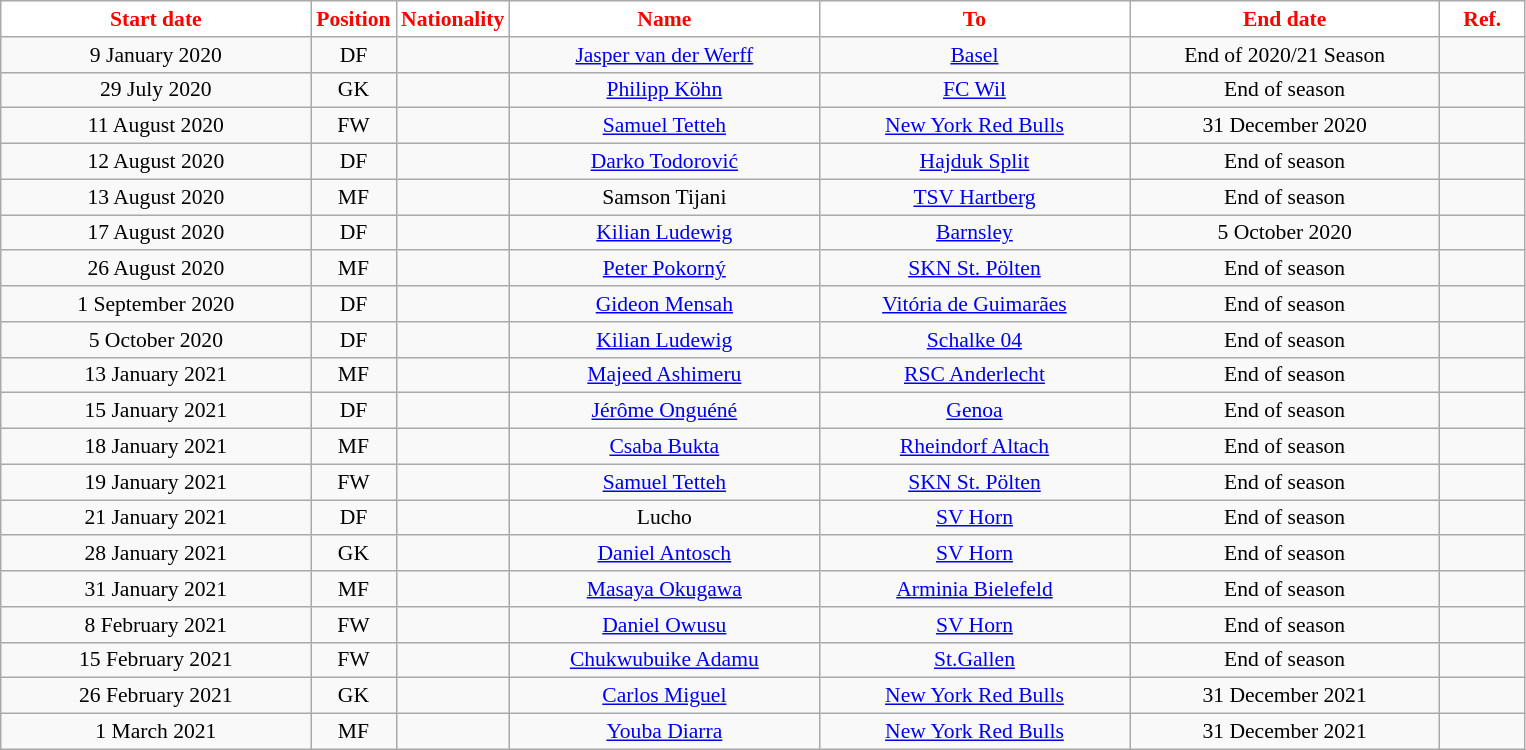<table class="wikitable"  style="text-align:center; font-size:90%; ">
<tr>
<th style="background:#FFFFFF; color:#FF0000; width:200px;">Start date</th>
<th style="background:#FFFFFF; color:#FF0000; width:50px;">Position</th>
<th style="background:#FFFFFF; color:#FF0000; width:50px;">Nationality</th>
<th style="background:#FFFFFF; color:#FF0000; width:200px;">Name</th>
<th style="background:#FFFFFF; color:#FF0000; width:200px;">To</th>
<th style="background:#FFFFFF; color:#FF0000; width:200px;">End date</th>
<th style="background:#FFFFFF; color:#FF0000; width:50px;">Ref.</th>
</tr>
<tr>
<td>9 January 2020</td>
<td>DF</td>
<td></td>
<td><a href='#'>Jasper van der Werff</a></td>
<td><a href='#'>Basel</a></td>
<td>End of 2020/21 Season</td>
<td></td>
</tr>
<tr>
<td>29 July 2020</td>
<td>GK</td>
<td></td>
<td><a href='#'>Philipp Köhn</a></td>
<td><a href='#'>FC Wil</a></td>
<td>End of season</td>
<td></td>
</tr>
<tr>
<td>11 August 2020</td>
<td>FW</td>
<td></td>
<td><a href='#'>Samuel Tetteh</a></td>
<td><a href='#'>New York Red Bulls</a></td>
<td>31 December 2020</td>
<td></td>
</tr>
<tr>
<td>12 August 2020</td>
<td>DF</td>
<td></td>
<td><a href='#'>Darko Todorović</a></td>
<td><a href='#'>Hajduk Split</a></td>
<td>End of season</td>
<td></td>
</tr>
<tr>
<td>13 August 2020</td>
<td>MF</td>
<td></td>
<td>Samson Tijani</td>
<td><a href='#'>TSV Hartberg</a></td>
<td>End of season</td>
<td></td>
</tr>
<tr>
<td>17 August 2020</td>
<td>DF</td>
<td></td>
<td><a href='#'>Kilian Ludewig</a></td>
<td><a href='#'>Barnsley</a></td>
<td>5 October 2020</td>
<td></td>
</tr>
<tr>
<td>26 August 2020</td>
<td>MF</td>
<td></td>
<td><a href='#'>Peter Pokorný</a></td>
<td><a href='#'>SKN St. Pölten</a></td>
<td>End of season</td>
<td></td>
</tr>
<tr>
<td>1 September 2020</td>
<td>DF</td>
<td></td>
<td><a href='#'>Gideon Mensah</a></td>
<td><a href='#'>Vitória de Guimarães</a></td>
<td>End of season</td>
<td></td>
</tr>
<tr>
<td>5 October 2020</td>
<td>DF</td>
<td></td>
<td><a href='#'>Kilian Ludewig</a></td>
<td><a href='#'>Schalke 04</a></td>
<td>End of season</td>
<td></td>
</tr>
<tr>
<td>13 January 2021</td>
<td>MF</td>
<td></td>
<td><a href='#'>Majeed Ashimeru</a></td>
<td><a href='#'>RSC Anderlecht</a></td>
<td>End of season</td>
<td></td>
</tr>
<tr>
<td>15 January 2021</td>
<td>DF</td>
<td></td>
<td><a href='#'>Jérôme Onguéné</a></td>
<td><a href='#'>Genoa</a></td>
<td>End of season</td>
<td></td>
</tr>
<tr>
<td>18 January 2021</td>
<td>MF</td>
<td></td>
<td><a href='#'>Csaba Bukta</a></td>
<td><a href='#'>Rheindorf Altach</a></td>
<td>End of season</td>
<td></td>
</tr>
<tr>
<td>19 January 2021</td>
<td>FW</td>
<td></td>
<td><a href='#'>Samuel Tetteh</a></td>
<td><a href='#'>SKN St. Pölten</a></td>
<td>End of season</td>
<td></td>
</tr>
<tr>
<td>21 January 2021</td>
<td>DF</td>
<td></td>
<td>Lucho</td>
<td><a href='#'>SV Horn</a></td>
<td>End of season</td>
<td></td>
</tr>
<tr>
<td>28 January 2021</td>
<td>GK</td>
<td></td>
<td><a href='#'>Daniel Antosch</a></td>
<td><a href='#'>SV Horn</a></td>
<td>End of season</td>
<td></td>
</tr>
<tr>
<td>31 January 2021</td>
<td>MF</td>
<td></td>
<td><a href='#'>Masaya Okugawa</a></td>
<td><a href='#'>Arminia Bielefeld</a></td>
<td>End of season</td>
<td></td>
</tr>
<tr>
<td>8 February 2021</td>
<td>FW</td>
<td></td>
<td><a href='#'>Daniel Owusu</a></td>
<td><a href='#'>SV Horn</a></td>
<td>End of season</td>
<td></td>
</tr>
<tr>
<td>15 February 2021</td>
<td>FW</td>
<td></td>
<td><a href='#'>Chukwubuike Adamu</a></td>
<td><a href='#'>St.Gallen</a></td>
<td>End of season</td>
<td></td>
</tr>
<tr>
<td>26 February 2021</td>
<td>GK</td>
<td></td>
<td><a href='#'>Carlos Miguel</a></td>
<td><a href='#'>New York Red Bulls</a></td>
<td>31 December 2021</td>
<td></td>
</tr>
<tr>
<td>1 March 2021</td>
<td>MF</td>
<td></td>
<td><a href='#'>Youba Diarra</a></td>
<td><a href='#'>New York Red Bulls</a></td>
<td>31 December 2021</td>
<td></td>
</tr>
</table>
